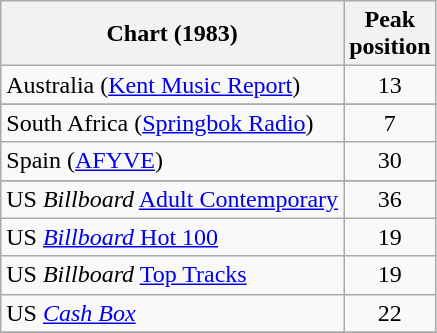<table class="wikitable sortable">
<tr>
<th>Chart (1983)</th>
<th>Peak<br>position</th>
</tr>
<tr>
<td>Australia (<a href='#'>Kent Music Report</a>)</td>
<td align="center">13</td>
</tr>
<tr>
</tr>
<tr>
</tr>
<tr>
</tr>
<tr>
</tr>
<tr>
</tr>
<tr>
</tr>
<tr>
</tr>
<tr>
</tr>
<tr>
<td>South Africa (<a href='#'>Springbok Radio</a>)</td>
<td align="center">7</td>
</tr>
<tr>
<td>Spain (<a href='#'>AFYVE</a>)</td>
<td align="center">30</td>
</tr>
<tr>
</tr>
<tr>
</tr>
<tr>
</tr>
<tr>
<td>US <em>Billboard</em> <a href='#'>Adult Contemporary</a></td>
<td align="center">36</td>
</tr>
<tr>
<td>US <a href='#'><em>Billboard</em> Hot 100</a></td>
<td align="center">19</td>
</tr>
<tr>
<td>US <em>Billboard</em> <a href='#'>Top Tracks</a></td>
<td align="center">19</td>
</tr>
<tr>
<td>US <em><a href='#'>Cash Box</a></em></td>
<td align="center">22</td>
</tr>
<tr>
</tr>
</table>
